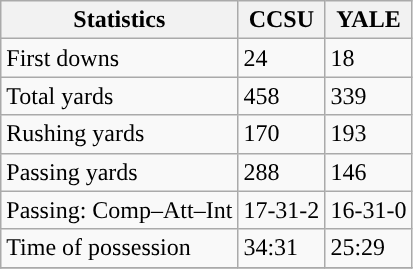<table class="wikitable" style="float: left;">
<tr>
<th>Statistics</th>
<th>CCSU</th>
<th>YALE</th>
</tr>
<tr>
<td>First downs</td>
<td>24</td>
<td>18</td>
</tr>
<tr>
<td>Total yards</td>
<td>458</td>
<td>339</td>
</tr>
<tr>
<td>Rushing yards</td>
<td>170</td>
<td>193</td>
</tr>
<tr>
<td>Passing yards</td>
<td>288</td>
<td>146</td>
</tr>
<tr>
<td>Passing: Comp–Att–Int</td>
<td>17-31-2</td>
<td>16-31-0</td>
</tr>
<tr>
<td>Time of possession</td>
<td>34:31</td>
<td>25:29</td>
</tr>
<tr>
</tr>
</table>
